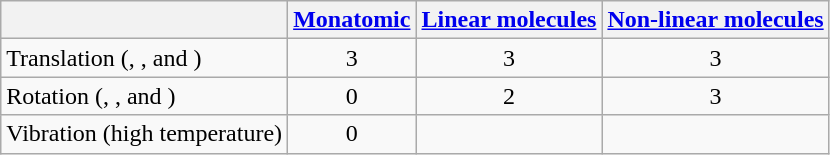<table class="wikitable">
<tr>
<th></th>
<th><a href='#'>Monatomic</a></th>
<th><a href='#'>Linear molecules</a></th>
<th><a href='#'>Non-linear molecules</a></th>
</tr>
<tr>
<td>Translation (, , and )</td>
<td align="center">3</td>
<td align="center">3</td>
<td align="center">3</td>
</tr>
<tr>
<td>Rotation (, , and )</td>
<td align="center">0</td>
<td align="center">2</td>
<td align="center">3</td>
</tr>
<tr>
<td>Vibration (high temperature)</td>
<td align="center">0</td>
<td align="center"></td>
<td align="center"></td>
</tr>
</table>
